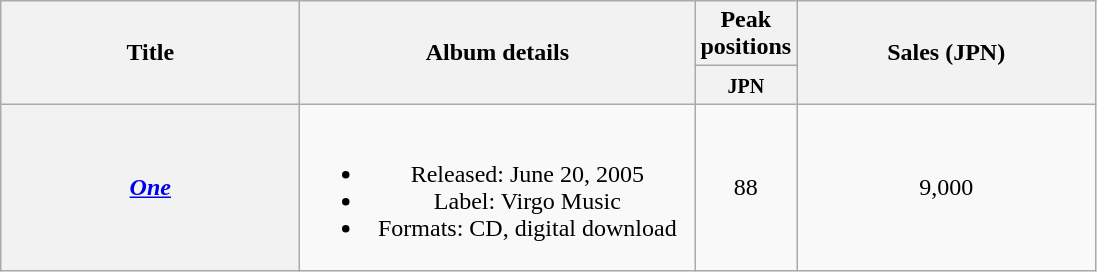<table class="wikitable plainrowheaders" style="text-align:center;">
<tr>
<th style="width:12em;" rowspan="2">Title</th>
<th style="width:16em;" rowspan="2">Album details</th>
<th colspan="1">Peak positions</th>
<th style="width:12em;" rowspan="2">Sales (JPN)</th>
</tr>
<tr>
<th style="width:2.5em;"><small>JPN</small><br></th>
</tr>
<tr>
<th scope="row"><em><a href='#'>One</a></em></th>
<td><br><ul><li>Released: June 20, 2005 </li><li>Label: Virgo Music</li><li>Formats: CD, digital download</li></ul></td>
<td>88</td>
<td>9,000</td>
</tr>
</table>
